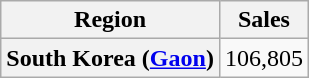<table class="wikitable plainrowheaders" style="text-align:center;">
<tr>
<th>Region</th>
<th>Sales</th>
</tr>
<tr>
<th scope=row>South Korea (<a href='#'>Gaon</a>)</th>
<td>106,805</td>
</tr>
</table>
